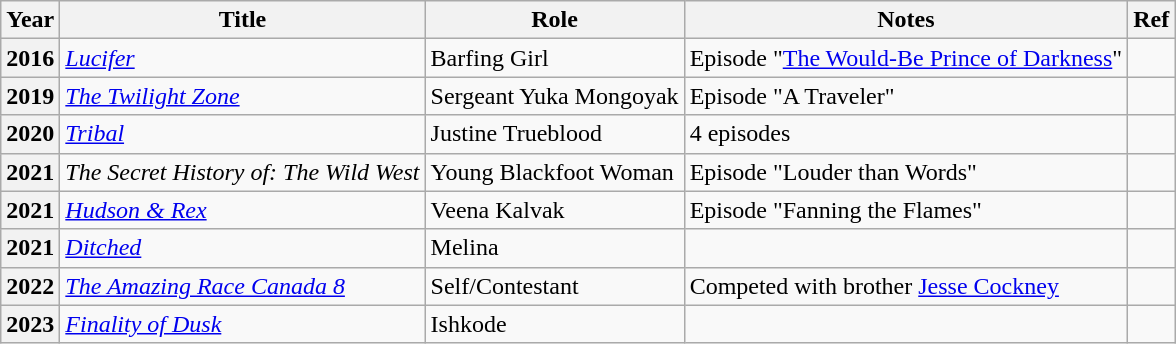<table class="wikitable plainrowheaders sortable">
<tr>
<th scope="col">Year</th>
<th scope="col">Title</th>
<th scope="col">Role</th>
<th scope="col" class="unsortable">Notes</th>
<th>Ref</th>
</tr>
<tr>
<th scope="row">2016</th>
<td><a href='#'><em>Lucifer</em></a></td>
<td>Barfing Girl</td>
<td>Episode "<a href='#'>The Would-Be Prince of Darkness</a>"</td>
<td></td>
</tr>
<tr>
<th scope="row">2019</th>
<td><em><a href='#'>The Twilight Zone</a></em></td>
<td>Sergeant Yuka Mongoyak</td>
<td>Episode "A Traveler"</td>
<td></td>
</tr>
<tr>
<th scope="row">2020</th>
<td><em><a href='#'>Tribal</a></em></td>
<td>Justine Trueblood</td>
<td>4 episodes</td>
<td></td>
</tr>
<tr>
<th scope="row">2021</th>
<td><em>The Secret History of: The Wild West</em></td>
<td>Young Blackfoot Woman</td>
<td>Episode "Louder than Words"</td>
<td></td>
</tr>
<tr>
<th scope="row">2021</th>
<td><em><a href='#'>Hudson & Rex</a></em></td>
<td>Veena Kalvak</td>
<td>Episode "Fanning the Flames"</td>
<td></td>
</tr>
<tr>
<th scope="row">2021</th>
<td><em><a href='#'>Ditched</a></em></td>
<td>Melina</td>
<td></td>
<td></td>
</tr>
<tr>
<th scope="row">2022</th>
<td><em><a href='#'>The Amazing Race Canada 8</a></em></td>
<td>Self/Contestant</td>
<td>Competed with brother <a href='#'>Jesse Cockney</a></td>
<td></td>
</tr>
<tr>
<th scope="row">2023</th>
<td><em><a href='#'>Finality of Dusk</a></em></td>
<td>Ishkode</td>
<td></td>
<td></td>
</tr>
</table>
